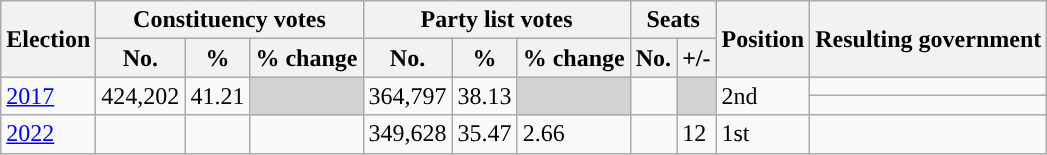<table class="wikitable">
<tr>
<th rowspan="2" style="background-color:">Election</th>
<th colspan="3" style="background-color:">Constituency votes</th>
<th colspan="3" style="background-color:">Party list votes</th>
<th colspan="2" style="background-color:">Seats</th>
<th rowspan="2" style="background-color:">Position</th>
<th rowspan="2" style="background-color:">Resulting government</th>
</tr>
<tr>
<th style="background-color:">No.</th>
<th style="background-color:">%</th>
<th style="background-color:">% change</th>
<th style="background-color:">No.</th>
<th style="background-color:">%</th>
<th style="background-color:">% change</th>
<th style="background-color:">No.</th>
<th style="background-color:">+/-</th>
</tr>
<tr>
<td rowspan="2"><a href='#'>2017</a></td>
<td rowspan="2">424,202</td>
<td rowspan="2">41.21</td>
<td rowspan="2" bgcolor="lightgrey"></td>
<td rowspan="2">364,797</td>
<td rowspan="2">38.13</td>
<td rowspan="2" bgcolor="lightgrey"></td>
<td rowspan="2"></td>
<td rowspan="2" bgcolor="lightgrey"></td>
<td rowspan="2">2nd</td>
<td></td>
</tr>
<tr>
<td></td>
</tr>
<tr>
<td><a href='#'>2022</a></td>
<td></td>
<td></td>
<td></td>
<td>349,628</td>
<td>35.47</td>
<td> 2.66</td>
<td></td>
<td> 12</td>
<td> 1st</td>
<td></td>
</tr>
</table>
